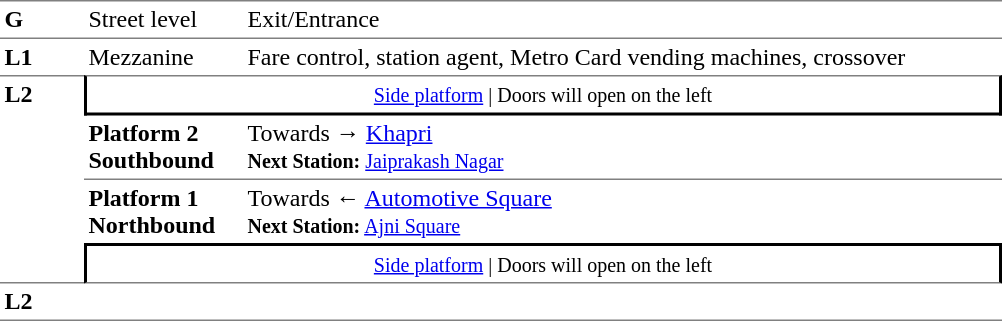<table table border=0 cellspacing=0 cellpadding=3>
<tr>
<td style="border-bottom:solid 1px grey;border-top:solid 1px grey;" width=50 valign=top><strong>G</strong></td>
<td style="border-top:solid 1px grey;border-bottom:solid 1px grey;" width=100 valign=top>Street level</td>
<td style="border-top:solid 1px grey;border-bottom:solid 1px grey;" width=500 valign=top>Exit/Entrance</td>
</tr>
<tr>
<td valign=top><strong>L1</strong></td>
<td valign=top>Mezzanine</td>
<td valign=top>Fare control, station agent, Metro Card vending machines, crossover<br></td>
</tr>
<tr>
<td style="border-top:solid 1px grey;border-bottom:solid 1px grey;" width=50 rowspan=4 valign=top><strong>L2</strong></td>
<td style="border-top:solid 1px grey;border-right:solid 2px black;border-left:solid 2px black;border-bottom:solid 2px black;text-align:center;" colspan=2><small><a href='#'>Side platform</a> | Doors will open on the left </small></td>
</tr>
<tr>
<td style="border-bottom:solid 1px grey;" width=100><span><strong>Platform 2</strong><br><strong>Southbound</strong></span></td>
<td style="border-bottom:solid 1px grey;" width=500>Towards → <a href='#'>Khapri</a><br><small><strong>Next Station:</strong> <a href='#'>Jaiprakash Nagar</a></small></td>
</tr>
<tr>
<td><span><strong>Platform 1</strong><br><strong>Northbound</strong></span></td>
<td>Towards ← <a href='#'>Automotive Square</a><br><small><strong>Next Station:</strong> <a href='#'>Ajni Square</a></small></td>
</tr>
<tr>
<td style="border-top:solid 2px black;border-right:solid 2px black;border-left:solid 2px black;border-bottom:solid 1px grey;" colspan=2  align=center><small><a href='#'>Side platform</a> | Doors will open on the left </small></td>
</tr>
<tr>
<td style="border-bottom:solid 1px grey;" width=50 rowspan=2 valign=top><strong>L2</strong></td>
<td style="border-bottom:solid 1px grey;" width=100></td>
<td style="border-bottom:solid 1px grey;" width=500></td>
</tr>
<tr>
</tr>
</table>
